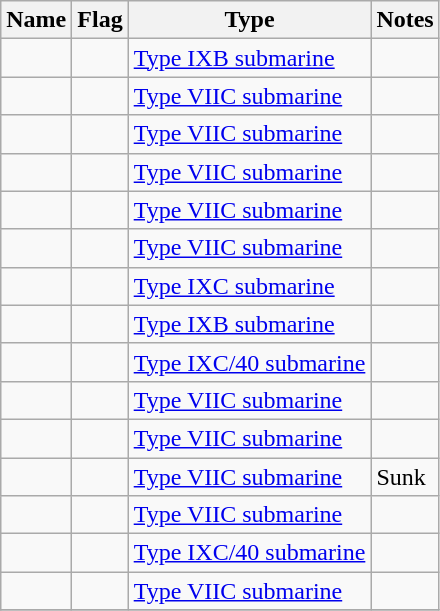<table class="wikitable sortable">
<tr>
<th>Name</th>
<th>Flag</th>
<th>Type</th>
<th>Notes</th>
</tr>
<tr>
<td></td>
<td></td>
<td><a href='#'>Type IXB submarine</a></td>
<td></td>
</tr>
<tr>
<td></td>
<td></td>
<td><a href='#'>Type VIIC submarine</a></td>
<td></td>
</tr>
<tr>
<td></td>
<td></td>
<td><a href='#'>Type VIIC submarine</a></td>
<td></td>
</tr>
<tr>
<td></td>
<td></td>
<td><a href='#'>Type VIIC submarine</a></td>
<td></td>
</tr>
<tr>
<td></td>
<td></td>
<td><a href='#'>Type VIIC submarine</a></td>
<td></td>
</tr>
<tr>
<td></td>
<td></td>
<td><a href='#'>Type VIIC submarine</a></td>
<td></td>
</tr>
<tr>
<td></td>
<td></td>
<td><a href='#'>Type IXC submarine</a></td>
<td></td>
</tr>
<tr>
<td></td>
<td></td>
<td><a href='#'>Type IXB submarine</a></td>
<td></td>
</tr>
<tr>
<td></td>
<td></td>
<td><a href='#'>Type IXC/40 submarine</a></td>
<td></td>
</tr>
<tr>
<td></td>
<td></td>
<td><a href='#'>Type VIIC submarine</a></td>
<td></td>
</tr>
<tr>
<td></td>
<td></td>
<td><a href='#'>Type VIIC submarine</a></td>
<td></td>
</tr>
<tr>
<td></td>
<td></td>
<td><a href='#'>Type VIIC submarine</a></td>
<td>Sunk</td>
</tr>
<tr>
<td></td>
<td></td>
<td><a href='#'>Type VIIC submarine</a></td>
<td></td>
</tr>
<tr>
<td></td>
<td></td>
<td><a href='#'>Type IXC/40 submarine</a></td>
<td></td>
</tr>
<tr>
<td></td>
<td></td>
<td><a href='#'>Type VIIC submarine</a></td>
<td></td>
</tr>
<tr>
</tr>
</table>
